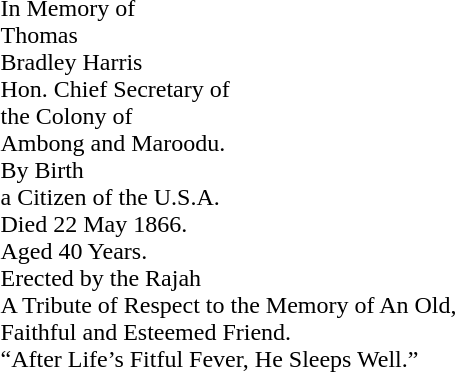<table>
<tr>
<td style="width: 5em"></td>
<td style="width:30em"><br><div>
In Memory of<br>
Thomas<br>
Bradley Harris<br>
Hon. Chief Secretary of<br>
the Colony of<br>
Ambong and Maroodu.<br>
By Birth<br>
a Citizen of the U.S.A.<br>
Died 22 May 1866.<br>
Aged 40 Years.<br>
Erected by the Rajah<br>
A Tribute of Respect to the Memory of An Old,<br>
Faithful and Esteemed Friend.<br>
“After Life’s Fitful Fever, He Sleeps Well.”<br>
</div></td>
</tr>
</table>
